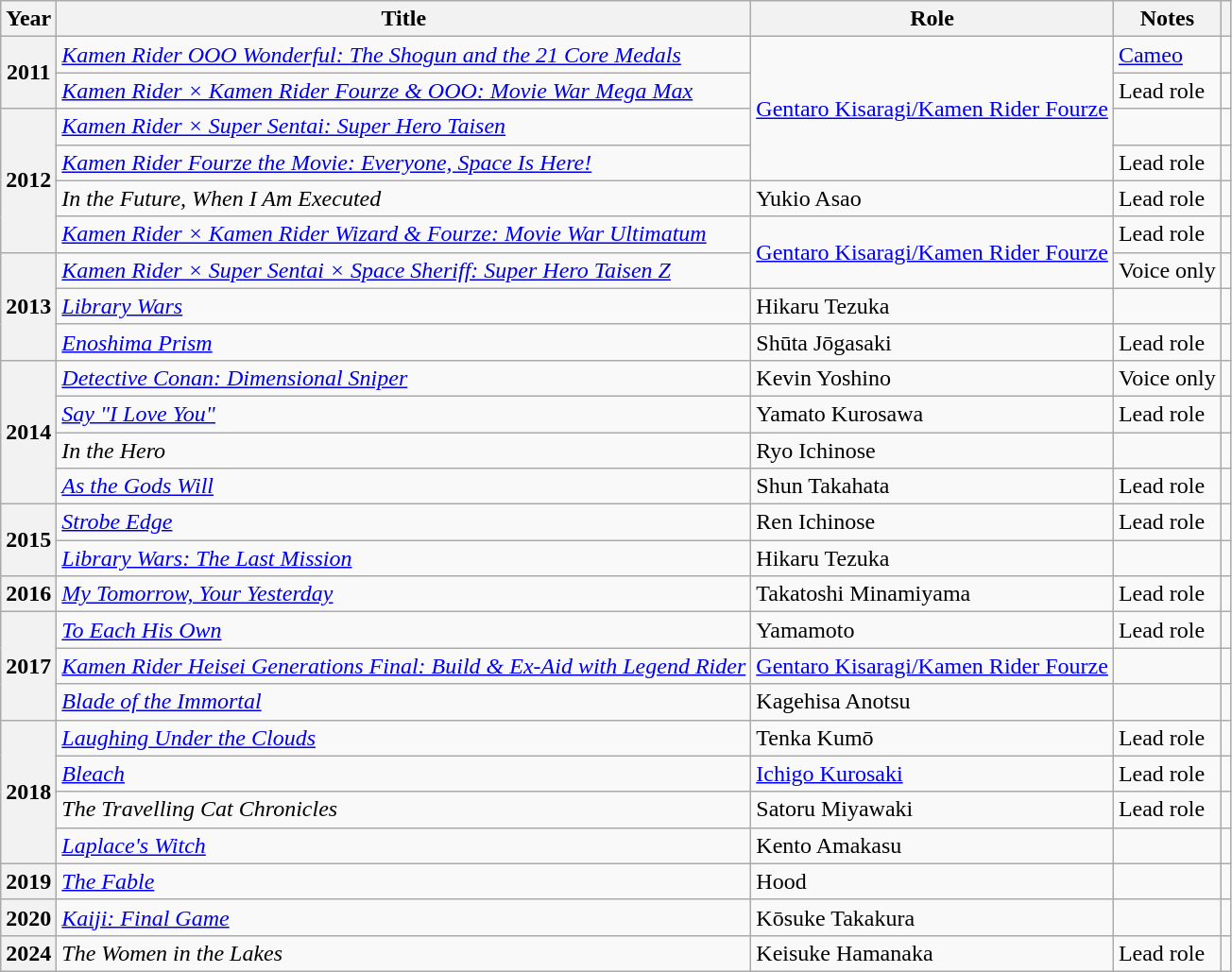<table class="wikitable plainrowheaders sortable">
<tr>
<th scope="col">Year</th>
<th scope="col">Title</th>
<th scope="col">Role</th>
<th scope="col" class="unsortable">Notes</th>
<th scope="col" class="unsortable"></th>
</tr>
<tr>
<th scope="row" rowspan="2">2011</th>
<td><em><a href='#'>Kamen Rider OOO Wonderful: The Shogun and the 21 Core Medals</a></em></td>
<td rowspan="4"><a href='#'>Gentaro Kisaragi/Kamen Rider Fourze</a></td>
<td><a href='#'>Cameo</a></td>
<td style="text-align:center"></td>
</tr>
<tr>
<td><em><a href='#'>Kamen Rider × Kamen Rider Fourze & OOO: Movie War Mega Max</a></em></td>
<td>Lead role</td>
<td style="text-align:center"></td>
</tr>
<tr>
<th scope="row" rowspan="4">2012</th>
<td><em><a href='#'>Kamen Rider × Super Sentai: Super Hero Taisen</a></em></td>
<td></td>
<td style="text-align:center"></td>
</tr>
<tr>
<td><em><a href='#'>Kamen Rider Fourze the Movie: Everyone, Space Is Here!</a></em></td>
<td>Lead role</td>
<td style="text-align:center"></td>
</tr>
<tr>
<td><em>In the Future, When I Am Executed</em></td>
<td>Yukio Asao</td>
<td>Lead role</td>
<td style="text-align:center"></td>
</tr>
<tr>
<td><em><a href='#'>Kamen Rider × Kamen Rider Wizard & Fourze: Movie War Ultimatum</a></em></td>
<td rowspan="2"><a href='#'>Gentaro Kisaragi/Kamen Rider Fourze</a></td>
<td>Lead role</td>
<td style="text-align:center"></td>
</tr>
<tr>
<th scope="row" rowspan="3">2013</th>
<td><em><a href='#'>Kamen Rider × Super Sentai × Space Sheriff: Super Hero Taisen Z</a></em></td>
<td>Voice only</td>
<td style="text-align:center"></td>
</tr>
<tr>
<td><em><a href='#'>Library Wars</a></em></td>
<td>Hikaru Tezuka</td>
<td></td>
<td style="text-align:center"></td>
</tr>
<tr>
<td><em><a href='#'>Enoshima Prism</a></em></td>
<td>Shūta Jōgasaki</td>
<td>Lead role</td>
<td style="text-align:center"></td>
</tr>
<tr>
<th scope="row" rowspan="4">2014</th>
<td><em><a href='#'>Detective Conan: Dimensional Sniper</a></em></td>
<td>Kevin Yoshino</td>
<td>Voice only</td>
<td style="text-align:center"></td>
</tr>
<tr>
<td><em><a href='#'>Say "I Love You"</a></em></td>
<td>Yamato Kurosawa</td>
<td>Lead role</td>
<td style="text-align:center"></td>
</tr>
<tr>
<td><em>In the Hero</em></td>
<td>Ryo Ichinose</td>
<td></td>
<td style="text-align:center"></td>
</tr>
<tr>
<td><em><a href='#'>As the Gods Will</a></em></td>
<td>Shun Takahata</td>
<td>Lead role</td>
<td style="text-align:center"></td>
</tr>
<tr>
<th scope="row" rowspan="2">2015</th>
<td><em><a href='#'>Strobe Edge</a></em></td>
<td>Ren Ichinose</td>
<td>Lead role</td>
<td style="text-align:center"></td>
</tr>
<tr>
<td><em><a href='#'>Library Wars: The Last Mission</a></em></td>
<td>Hikaru Tezuka</td>
<td></td>
<td style="text-align:center"></td>
</tr>
<tr>
<th scope="row">2016</th>
<td><em><a href='#'>My Tomorrow, Your Yesterday</a></em></td>
<td>Takatoshi Minamiyama</td>
<td>Lead role</td>
<td style="text-align:center"></td>
</tr>
<tr>
<th scope="row" rowspan="3">2017</th>
<td><em><a href='#'>To Each His Own</a></em></td>
<td>Yamamoto</td>
<td>Lead role</td>
<td style="text-align:center"></td>
</tr>
<tr>
<td><em><a href='#'>Kamen Rider Heisei Generations Final: Build & Ex-Aid with Legend Rider</a></em></td>
<td><a href='#'>Gentaro Kisaragi/Kamen Rider Fourze</a></td>
<td></td>
<td style="text-align:center"></td>
</tr>
<tr>
<td><em><a href='#'>Blade of the Immortal</a></em></td>
<td>Kagehisa Anotsu</td>
<td></td>
<td style="text-align:center"></td>
</tr>
<tr>
<th scope="row" rowspan="4">2018</th>
<td><em><a href='#'>Laughing Under the Clouds</a></em></td>
<td>Tenka Kumō</td>
<td>Lead role</td>
<td style="text-align:center"></td>
</tr>
<tr>
<td><em><a href='#'>Bleach</a></em></td>
<td><a href='#'>Ichigo Kurosaki</a></td>
<td>Lead role</td>
<td style="text-align:center"></td>
</tr>
<tr>
<td><em>The Travelling Cat Chronicles</em></td>
<td>Satoru Miyawaki</td>
<td>Lead role</td>
<td style="text-align:center"></td>
</tr>
<tr>
<td><em><a href='#'>Laplace's Witch</a></em></td>
<td>Kento Amakasu</td>
<td></td>
<td style="text-align:center"></td>
</tr>
<tr>
<th scope="row">2019</th>
<td><em><a href='#'>The Fable</a></em></td>
<td>Hood</td>
<td></td>
<td style="text-align:center"></td>
</tr>
<tr>
<th scope="row">2020</th>
<td><em><a href='#'>Kaiji: Final Game</a></em></td>
<td>Kōsuke Takakura</td>
<td></td>
<td style="text-align:center"></td>
</tr>
<tr>
<th scope="row">2024</th>
<td><em>The Women in the Lakes</em></td>
<td>Keisuke Hamanaka</td>
<td>Lead role</td>
<td style="text-align:center"></td>
</tr>
</table>
